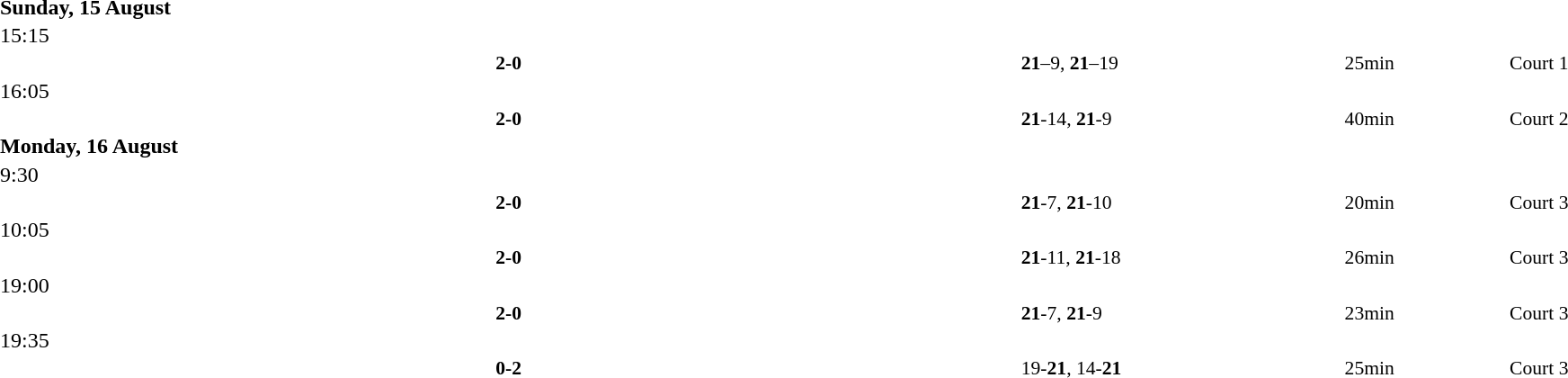<table style="width:100%;" cellspacing="1">
<tr>
<th width=25%></th>
<th width=10%></th>
<th width=25%></th>
</tr>
<tr>
<td><strong>Sunday, 15 August</strong></td>
</tr>
<tr>
<td>15:15</td>
</tr>
<tr style=font-size:90%>
<td align=right><strong></strong></td>
<td align=center><strong> 2-0 </strong></td>
<td></td>
<td><strong>21</strong>–9, <strong>21</strong>–19</td>
<td>25min</td>
<td>Court 1</td>
</tr>
<tr>
<td>16:05</td>
</tr>
<tr style=font-size:90%>
<td align=right><strong></strong></td>
<td align=center><strong> 2-0 </strong></td>
<td></td>
<td><strong>21</strong>-14, <strong>21</strong>-9</td>
<td>40min</td>
<td>Court 2</td>
</tr>
<tr>
<td><strong>Monday, 16 August</strong></td>
</tr>
<tr>
<td>9:30</td>
</tr>
<tr style=font-size:90%>
<td align=right><strong></strong></td>
<td align=center><strong> 2-0 </strong></td>
<td></td>
<td><strong>21</strong>-7, <strong>21</strong>-10</td>
<td>20min</td>
<td>Court 3</td>
</tr>
<tr>
<td>10:05</td>
</tr>
<tr style=font-size:90%>
<td align=right><strong></strong></td>
<td align=center><strong> 2-0 </strong></td>
<td></td>
<td><strong>21</strong>-11, <strong>21</strong>-18</td>
<td>26min</td>
<td>Court 3</td>
</tr>
<tr>
<td>19:00</td>
</tr>
<tr style=font-size:90%>
<td align=right><strong></strong></td>
<td align=center><strong> 2-0 </strong></td>
<td></td>
<td><strong>21</strong>-7, <strong>21</strong>-9</td>
<td>23min</td>
<td>Court 3</td>
</tr>
<tr>
<td>19:35</td>
</tr>
<tr style=font-size:90%>
<td align=right></td>
<td align=center><strong> 0-2 </strong></td>
<td><strong></strong></td>
<td>19-<strong>21</strong>, 14-<strong>21</strong></td>
<td>25min</td>
<td>Court 3</td>
</tr>
</table>
